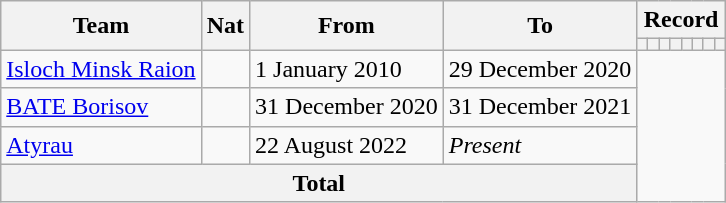<table class="wikitable" style="text-align: center">
<tr>
<th rowspan="2">Team</th>
<th rowspan="2">Nat</th>
<th rowspan="2">From</th>
<th rowspan="2">To</th>
<th colspan="8">Record</th>
</tr>
<tr>
<th></th>
<th></th>
<th></th>
<th></th>
<th></th>
<th></th>
<th></th>
<th></th>
</tr>
<tr>
<td align=left><a href='#'>Isloch Minsk Raion</a></td>
<td></td>
<td align=left>1 January 2010</td>
<td align=left>29 December 2020<br></td>
</tr>
<tr>
<td align=left><a href='#'>BATE Borisov</a></td>
<td></td>
<td align=left>31 December 2020</td>
<td align=left>31 December 2021<br></td>
</tr>
<tr>
<td align=left><a href='#'>Atyrau</a></td>
<td></td>
<td align=left>22 August 2022</td>
<td align=left><em>Present</em><br></td>
</tr>
<tr>
<th colspan="4">Total<br></th>
</tr>
</table>
